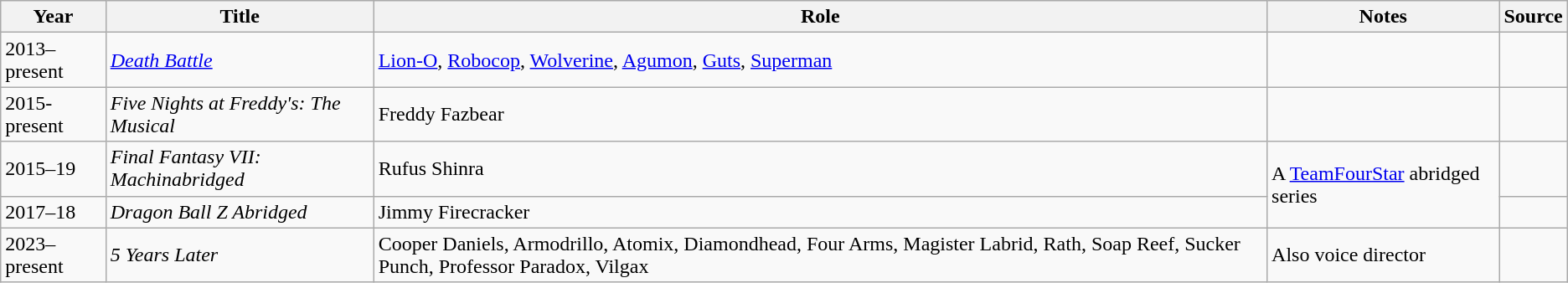<table class="wikitable">
<tr>
<th>Year</th>
<th>Title</th>
<th>Role</th>
<th>Notes</th>
<th>Source</th>
</tr>
<tr>
<td>2013–present</td>
<td><em><a href='#'>Death Battle</a></em></td>
<td><a href='#'>Lion-O</a>, <a href='#'>Robocop</a>, <a href='#'>Wolverine</a>, <a href='#'>Agumon</a>, <a href='#'>Guts</a>, <a href='#'>Superman</a></td>
<td></td>
<td></td>
</tr>
<tr>
<td>2015-present</td>
<td><em>Five Nights at Freddy's: The Musical</em></td>
<td>Freddy Fazbear</td>
<td></td>
<td></td>
</tr>
<tr>
<td>2015–19</td>
<td><em>Final Fantasy VII: Machinabridged</em></td>
<td>Rufus Shinra</td>
<td rowspan="2">A <a href='#'>TeamFourStar</a> abridged series</td>
<td></td>
</tr>
<tr>
<td>2017–18</td>
<td><em>Dragon Ball Z Abridged</em></td>
<td>Jimmy Firecracker</td>
</tr>
<tr>
<td>2023–present</td>
<td><em>5 Years Later</em></td>
<td>Cooper Daniels, Armodrillo, Atomix, Diamondhead, Four Arms, Magister Labrid, Rath, Soap Reef, Sucker Punch, Professor Paradox, Vilgax</td>
<td>Also voice director</td>
<td></td>
</tr>
</table>
